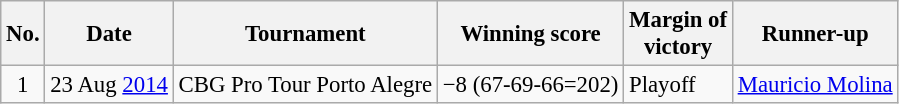<table class="wikitable" style="font-size:95%;">
<tr>
<th>No.</th>
<th>Date</th>
<th>Tournament</th>
<th>Winning score</th>
<th>Margin of<br>victory</th>
<th>Runner-up</th>
</tr>
<tr>
<td align=center>1</td>
<td align=right>23 Aug <a href='#'>2014</a></td>
<td>CBG Pro Tour Porto Alegre</td>
<td>−8 (67-69-66=202)</td>
<td>Playoff</td>
<td> <a href='#'>Mauricio Molina</a></td>
</tr>
</table>
